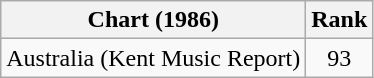<table class="wikitable">
<tr>
<th>Chart (1986)</th>
<th>Rank</th>
</tr>
<tr>
<td>Australia (Kent Music Report)</td>
<td align="center">93</td>
</tr>
</table>
